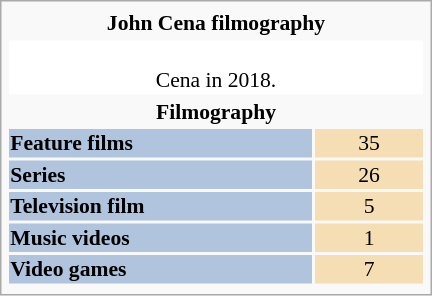<table class="infobox" style="width: 20em; text-align: left; font-size: 90%; vertical-align: middle; background-color: #white;">
<tr>
<th colspan="2" style="text-align:center;">John Cena filmography</th>
</tr>
<tr style="background:white;">
<td colspan="3" style="text-align:center;"><br>Cena in 2018.</td>
</tr>
<tr>
<th colspan="2" style="text-align:center;">Filmography</th>
</tr>
<tr>
<th style="background:#B0C4DE;">Feature films</th>
<td colspan="2" style="background:wheat; text-align:center; width:50px;">35</td>
</tr>
<tr>
<th style="background:#B0C4DE;">Series</th>
<td colspan="2" style="background:wheat; text-align:center; width:50px;">26</td>
</tr>
<tr>
<th style="background:#B0C4DE;">Television film</th>
<td colspan="2" style="background:wheat; text-align:center; width:50px;">5</td>
</tr>
<tr>
<th style="background:#B0C4DE;">Music videos</th>
<td colspan="2" style="background:wheat; text-align:center; width:50px;">1</td>
</tr>
<tr>
<th style="background:#B0C4DE;">Video games</th>
<td colspan="2" style="background:wheat; text-align:center; width:50px;">7</td>
</tr>
<tr>
</tr>
</table>
